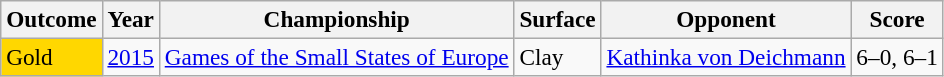<table class="sortable wikitable" style=font-size:97%>
<tr>
<th>Outcome</th>
<th>Year</th>
<th>Championship</th>
<th>Surface</th>
<th>Opponent</th>
<th>Score</th>
</tr>
<tr>
<td bgcolor=gold>Gold</td>
<td><a href='#'>2015</a></td>
<td><a href='#'>Games of the Small States of Europe</a></td>
<td>Clay</td>
<td> <a href='#'>Kathinka von Deichmann</a></td>
<td>6–0, 6–1</td>
</tr>
</table>
